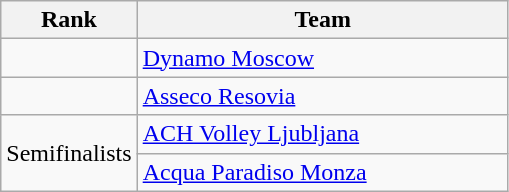<table class="wikitable" style="text-align: center;">
<tr>
<th width=40>Rank</th>
<th width=240>Team</th>
</tr>
<tr align=center>
<td></td>
<td style="text-align:left;"> <a href='#'>Dynamo Moscow</a></td>
</tr>
<tr align=center>
<td></td>
<td style="text-align:left;"> <a href='#'>Asseco Resovia</a></td>
</tr>
<tr align=center>
<td rowspan=2>Semifinalists</td>
<td style="text-align:left;"> <a href='#'>ACH Volley Ljubljana</a></td>
</tr>
<tr align=center>
<td style="text-align:left;"> <a href='#'>Acqua Paradiso Monza</a></td>
</tr>
</table>
